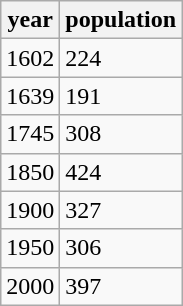<table class="wikitable">
<tr>
<th>year</th>
<th>population</th>
</tr>
<tr>
<td>1602</td>
<td>224</td>
</tr>
<tr>
<td>1639</td>
<td>191</td>
</tr>
<tr>
<td>1745</td>
<td>308</td>
</tr>
<tr>
<td>1850</td>
<td>424</td>
</tr>
<tr>
<td>1900</td>
<td>327</td>
</tr>
<tr>
<td>1950</td>
<td>306</td>
</tr>
<tr>
<td>2000</td>
<td>397</td>
</tr>
</table>
